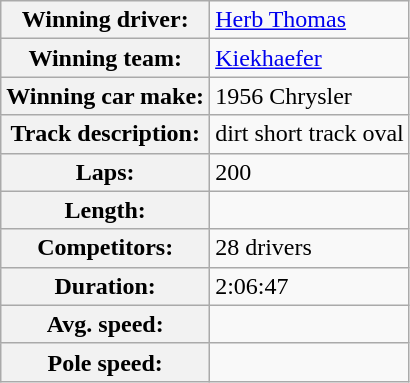<table class="wikitable" style=text-align:left>
<tr>
<th>Winning driver:</th>
<td><a href='#'>Herb Thomas</a></td>
</tr>
<tr>
<th>Winning team:</th>
<td><a href='#'>Kiekhaefer</a></td>
</tr>
<tr>
<th>Winning car make:</th>
<td>1956 Chrysler</td>
</tr>
<tr>
<th>Track description:</th>
<td> dirt short track oval</td>
</tr>
<tr>
<th>Laps:</th>
<td>200</td>
</tr>
<tr>
<th>Length:</th>
<td></td>
</tr>
<tr>
<th>Competitors:</th>
<td>28 drivers</td>
</tr>
<tr>
<th>Duration:</th>
<td>2:06:47</td>
</tr>
<tr>
<th>Avg. speed:</th>
<td></td>
</tr>
<tr>
<th>Pole speed:</th>
<td></td>
</tr>
</table>
